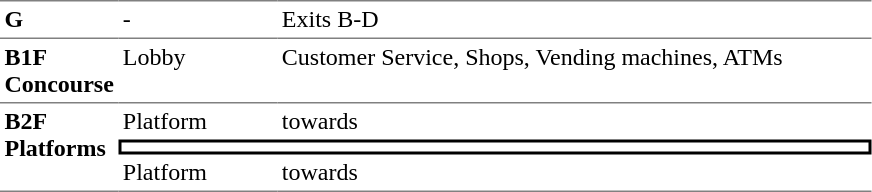<table border=0 cellspacing=0 cellpadding=3>
<tr>
<td style="border-top:solid 1px gray;" width=50 valign=top><strong>G</strong></td>
<td style="border-top:solid 1px gray;" width=100 valign=top>-</td>
<td style="border-top:solid 1px gray;" width=390 valign=top>Exits B-D</td>
</tr>
<tr>
<td style="border-bottom:solid 1px gray; border-top:solid 1px gray;" valign=top width=50><strong>B1F<br>Concourse</strong></td>
<td style="border-bottom:solid 1px gray; border-top:solid 1px gray;" valign=top width=100>Lobby</td>
<td style="border-bottom:solid 1px gray; border-top:solid 1px gray;" valign=top width=390>Customer Service, Shops, Vending machines, ATMs</td>
</tr>
<tr>
<td style="border-bottom:solid 1px gray;" rowspan=3 valign=top><strong>B2F<br>Platforms</strong></td>
<td>Platform</td>
<td>  towards  </td>
</tr>
<tr>
<td style="border-right:solid 2px black;border-left:solid 2px black;border-top:solid 2px black;border-bottom:solid 2px black;text-align:center;" colspan=2></td>
</tr>
<tr>
<td style="border-bottom:solid 1px gray;">Platform</td>
<td style="border-bottom:solid 1px gray;">  towards   </td>
</tr>
</table>
